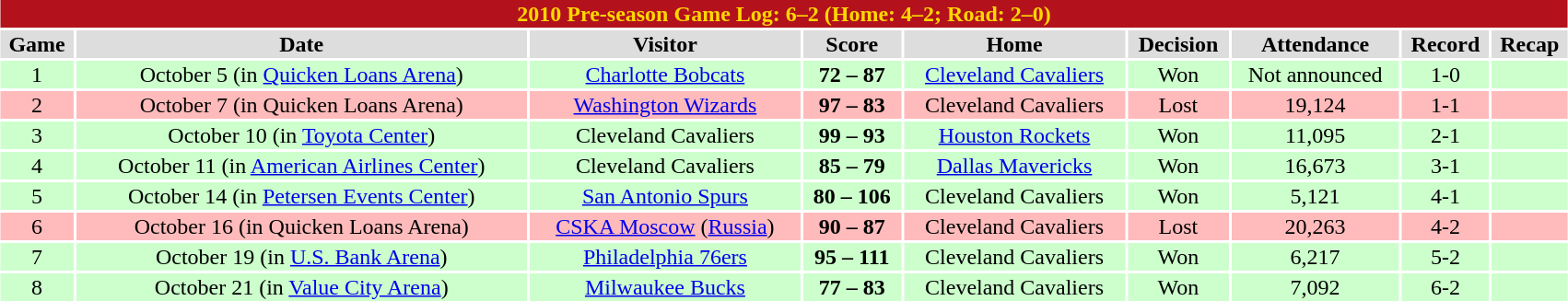<table class="toccolours collapsible" width=90% style="clear:both; margin:1.5em auto; text-align:center">
<tr>
<th colspan=11 style="background:#b3121d; color: gold;">2010 Pre-season Game Log: 6–2 (Home: 4–2; Road: 2–0)</th>
</tr>
<tr align="center" bgcolor="#dddddd">
<td><strong>Game</strong></td>
<td><strong>Date</strong></td>
<td><strong>Visitor</strong></td>
<td><strong>Score</strong></td>
<td><strong>Home</strong></td>
<td><strong>Decision</strong></td>
<td><strong>Attendance</strong></td>
<td><strong>Record</strong></td>
<td><strong>Recap</strong></td>
</tr>
<tr align="center" bgcolor="#ccffcc">
<td>1</td>
<td>October 5 (in <a href='#'>Quicken Loans Arena</a>)</td>
<td><a href='#'>Charlotte Bobcats</a></td>
<td><strong>72 – 87</strong></td>
<td><a href='#'>Cleveland Cavaliers</a></td>
<td>Won</td>
<td>Not announced</td>
<td>1-0</td>
<td></td>
</tr>
<tr align="center" bgcolor="#ffbbbb">
<td>2</td>
<td>October 7 (in Quicken Loans Arena)</td>
<td><a href='#'>Washington Wizards</a></td>
<td><strong>97 – 83</strong></td>
<td>Cleveland Cavaliers</td>
<td>Lost</td>
<td>19,124</td>
<td>1-1</td>
<td></td>
</tr>
<tr align="center" bgcolor="#ccffcc">
<td>3</td>
<td>October 10 (in <a href='#'>Toyota Center</a>)</td>
<td>Cleveland Cavaliers</td>
<td><strong>99 – 93</strong></td>
<td><a href='#'>Houston Rockets</a></td>
<td>Won</td>
<td>11,095</td>
<td>2-1</td>
<td></td>
</tr>
<tr align="center" bgcolor="#ccffcc">
<td>4</td>
<td>October 11 (in <a href='#'>American Airlines Center</a>)</td>
<td>Cleveland Cavaliers</td>
<td><strong>85 – 79</strong></td>
<td><a href='#'>Dallas Mavericks</a></td>
<td>Won</td>
<td>16,673</td>
<td>3-1</td>
<td></td>
</tr>
<tr align="center" bgcolor="#ccffcc">
<td>5</td>
<td>October 14 (in <a href='#'>Petersen Events Center</a>)</td>
<td><a href='#'>San Antonio Spurs</a></td>
<td><strong>80 – 106</strong></td>
<td>Cleveland Cavaliers</td>
<td>Won</td>
<td>5,121</td>
<td>4-1</td>
<td></td>
</tr>
<tr align="center" bgcolor="#ffbbbb">
<td>6</td>
<td>October 16 (in Quicken Loans Arena)</td>
<td><a href='#'>CSKA Moscow</a> (<a href='#'>Russia</a>)</td>
<td><strong>90 – 87</strong></td>
<td>Cleveland Cavaliers</td>
<td>Lost</td>
<td>20,263</td>
<td>4-2</td>
<td></td>
</tr>
<tr align="center" bgcolor="#ccffcc">
<td>7</td>
<td>October 19 (in <a href='#'>U.S. Bank Arena</a>)</td>
<td><a href='#'>Philadelphia 76ers</a></td>
<td><strong>95 – 111</strong></td>
<td>Cleveland Cavaliers</td>
<td>Won</td>
<td>6,217</td>
<td>5-2</td>
<td></td>
</tr>
<tr align="center" bgcolor="#ccffcc">
<td>8</td>
<td>October 21 (in <a href='#'>Value City Arena</a>)</td>
<td><a href='#'>Milwaukee Bucks</a></td>
<td><strong>77 – 83</strong></td>
<td>Cleveland Cavaliers</td>
<td>Won</td>
<td>7,092</td>
<td>6-2</td>
<td></td>
</tr>
</table>
